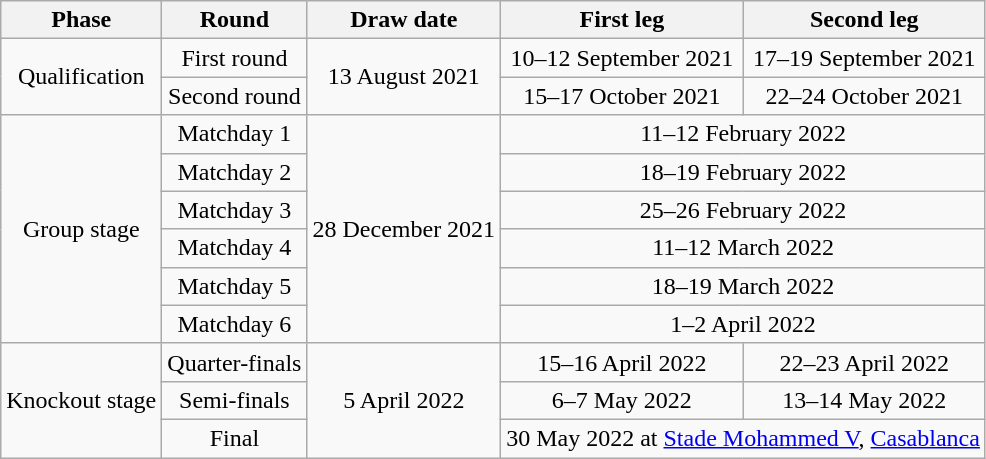<table class="wikitable" style="text-align:center">
<tr>
<th>Phase</th>
<th>Round</th>
<th>Draw date</th>
<th>First leg</th>
<th>Second leg</th>
</tr>
<tr>
<td rowspan=2>Qualification</td>
<td>First round</td>
<td rowspan=2>13 August 2021</td>
<td>10–12 September 2021</td>
<td>17–19 September 2021</td>
</tr>
<tr>
<td>Second round</td>
<td>15–17 October 2021</td>
<td>22–24 October 2021</td>
</tr>
<tr>
<td rowspan=6>Group stage</td>
<td>Matchday 1</td>
<td rowspan=6>28 December 2021</td>
<td colspan=2>11–12 February 2022</td>
</tr>
<tr>
<td>Matchday 2</td>
<td colspan=2>18–19 February 2022</td>
</tr>
<tr>
<td>Matchday 3</td>
<td colspan=2>25–26 February 2022</td>
</tr>
<tr>
<td>Matchday 4</td>
<td colspan=2>11–12 March 2022</td>
</tr>
<tr>
<td>Matchday 5</td>
<td colspan=2>18–19 March 2022</td>
</tr>
<tr>
<td>Matchday 6</td>
<td colspan=2>1–2 April 2022</td>
</tr>
<tr>
<td rowspan=3>Knockout stage</td>
<td>Quarter-finals</td>
<td rowspan=3>5 April 2022</td>
<td>15–16 April 2022</td>
<td>22–23 April 2022</td>
</tr>
<tr>
<td>Semi-finals</td>
<td>6–7 May 2022</td>
<td>13–14 May 2022</td>
</tr>
<tr>
<td>Final</td>
<td colspan=2>30 May 2022 at <a href='#'>Stade Mohammed V</a>, <a href='#'>Casablanca</a></td>
</tr>
</table>
